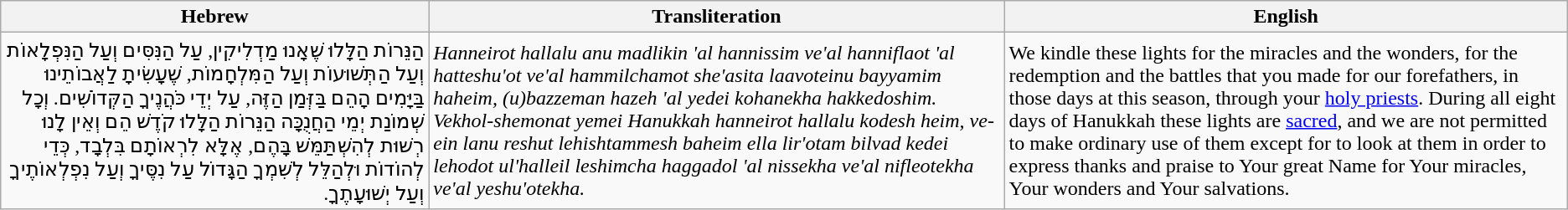<table class="wikitable">
<tr>
<th scope-"col">Hebrew</th>
<th scope="col">Transliteration</th>
<th scope="col">English</th>
</tr>
<tr>
<td lang="he" dir="rtl">הַנֵּרוֹת הַלָּלוּ שֶׁאָנוּ מַדְלִיקִין, עַל הַנִּסִּים וְעַל הַנִּפְלָאוֹת וְעַל הַתְּשׁוּעוֹת וְעַל הַמִּלְחָמוֹת, שֶׁעָשִׂיתָ לַאֲבוֹתֵינוּ בַּיָּמִים הָהֵם בַּזְּמַן הַזֶּה, עַל יְדֵי כֹּהֲנֶיךָ הַקְּדוֹשִׁים. וְכָל שְׁמוֹנַת יְמֵי הַחֲנֻכָּה הַנֵּרוֹת הַלָּלוּ קֹדֶשׁ הֵם וְאֵין לָנוּ רְשׁוּת לְהִשְׁתַּמֵּשׁ בָּהֶם, אֶלָּא לִרְאוֹתָם בִּלְבָד, כְּדֵי לְהוֹדוֹת וּלְהַלֵּל לְשִׁמְךָ הַגָּדוֹל עַל נִסֶּיךָ וְעַל נִפְלְאוֹתֶיךָ וְעַל יְשׁוּעָתֶךָ.</td>
<td lang="he-Latn" style="font-style:italic;">Hanneirot hallalu anu madlikin 'al hannissim ve'al hanniflaot 'al hatteshu'ot ve'al hammilchamot she'asita laavoteinu bayyamim haheim, (u)bazzeman hazeh 'al yedei kohanekha hakkedoshim. Vekhol-shemonat yemei Hanukkah hanneirot hallalu kodesh heim, ve-ein lanu reshut lehishtammesh baheim ella lir'otam bilvad kedei lehodot ul'halleil leshimcha haggadol 'al nissekha ve'al nifleotekha ve'al yeshu'otekha.</td>
<td>We kindle these lights for the miracles and the wonders, for the redemption and the battles that you made for our forefathers, in those days at this season, through your <a href='#'>holy priests</a>. During all eight days of Hanukkah these lights are <a href='#'>sacred</a>, and we are not permitted to make ordinary use of them except for to look at them in order to express thanks and praise to Your great Name for Your miracles, Your wonders and Your salvations.</td>
</tr>
</table>
